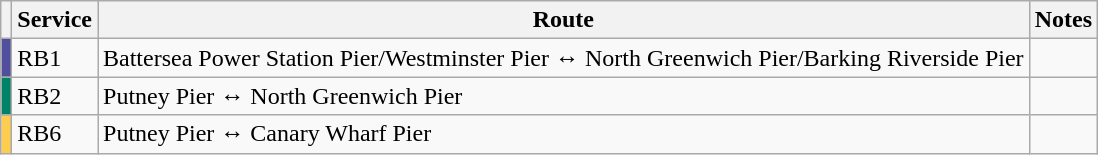<table class="wikitable">
<tr>
<th></th>
<th>Service</th>
<th>Route</th>
<th>Notes</th>
</tr>
<tr>
<td style = "background:#514F9D"></td>
<td>RB1</td>
<td>Battersea Power Station Pier/Westminster Pier ↔ North Greenwich Pier/Barking Riverside Pier</td>
<td></td>
</tr>
<tr>
<td style = "background:#008267"></td>
<td>RB2</td>
<td>Putney Pier ↔ North Greenwich Pier</td>
<td></td>
</tr>
<tr>
<td style = "background:#FECD50"></td>
<td>RB6</td>
<td>Putney Pier ↔ Canary Wharf Pier</td>
<td></td>
</tr>
</table>
